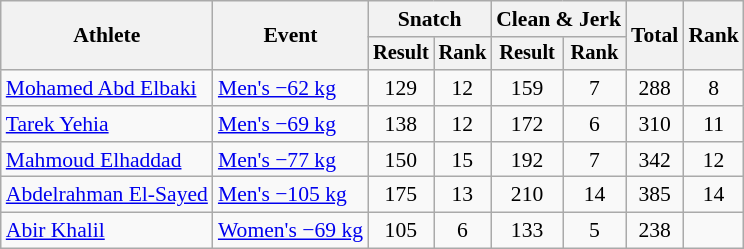<table class="wikitable" style="font-size:90%">
<tr>
<th rowspan="2">Athlete</th>
<th rowspan="2">Event</th>
<th colspan="2">Snatch</th>
<th colspan="2">Clean & Jerk</th>
<th rowspan="2">Total</th>
<th rowspan="2">Rank</th>
</tr>
<tr style="font-size:95%">
<th>Result</th>
<th>Rank</th>
<th>Result</th>
<th>Rank</th>
</tr>
<tr align=center>
<td align=left><a href='#'>Mohamed Abd Elbaki</a></td>
<td align=left><a href='#'>Men's −62 kg</a></td>
<td>129</td>
<td>12</td>
<td>159</td>
<td>7</td>
<td>288</td>
<td>8</td>
</tr>
<tr align=center>
<td align=left><a href='#'>Tarek Yehia</a></td>
<td align=left><a href='#'>Men's −69 kg</a></td>
<td>138</td>
<td>12</td>
<td>172</td>
<td>6</td>
<td>310</td>
<td>11</td>
</tr>
<tr align=center>
<td align=left><a href='#'>Mahmoud Elhaddad</a></td>
<td align=left><a href='#'>Men's −77 kg</a></td>
<td>150</td>
<td>15</td>
<td>192</td>
<td>7</td>
<td>342</td>
<td>12</td>
</tr>
<tr align=center>
<td align=left><a href='#'>Abdelrahman El-Sayed</a></td>
<td align=left><a href='#'>Men's −105 kg</a></td>
<td>175</td>
<td>13</td>
<td>210</td>
<td>14</td>
<td>385</td>
<td>14</td>
</tr>
<tr align=center>
<td align=left><a href='#'>Abir Khalil</a></td>
<td align=left><a href='#'>Women's −69 kg</a></td>
<td>105</td>
<td>6</td>
<td>133</td>
<td>5</td>
<td>238</td>
<td></td>
</tr>
</table>
